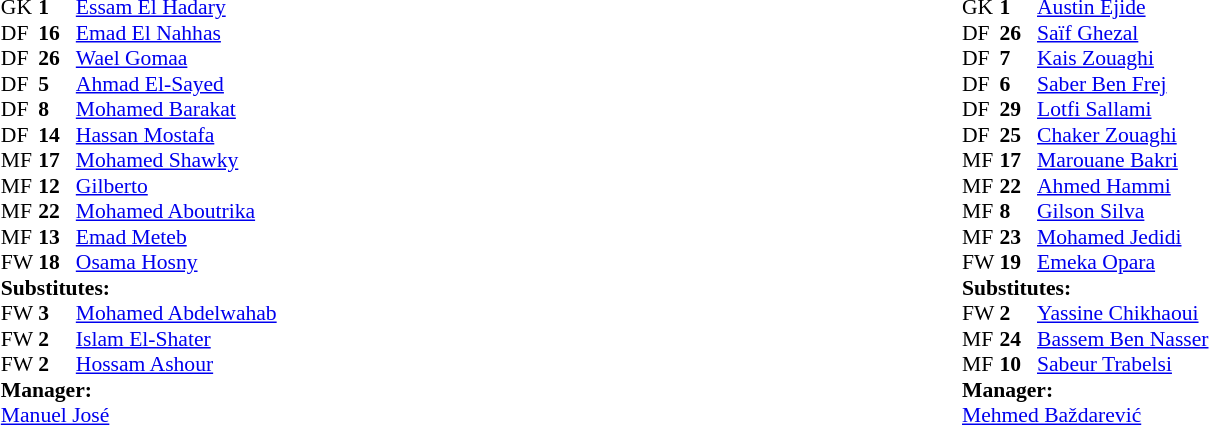<table width=100%>
<tr>
<td valign="top" width="50%"><br><table style="font-size:90%" cellspacing="0" cellpadding="0" align=center>
<tr>
<th width=25></th>
<th width=25></th>
</tr>
<tr>
<td>GK</td>
<td><strong>1</strong></td>
<td> <a href='#'>Essam El Hadary</a></td>
</tr>
<tr>
<td>DF</td>
<td><strong>16</strong></td>
<td> <a href='#'>Emad El Nahhas</a></td>
</tr>
<tr>
<td>DF</td>
<td><strong>26</strong></td>
<td> <a href='#'>Wael Gomaa</a></td>
</tr>
<tr>
<td>DF</td>
<td><strong>5</strong></td>
<td> <a href='#'>Ahmad El-Sayed</a></td>
</tr>
<tr>
<td>DF</td>
<td><strong>8</strong></td>
<td> <a href='#'>Mohamed Barakat</a></td>
</tr>
<tr>
<td>DF</td>
<td><strong>14</strong></td>
<td> <a href='#'>Hassan Mostafa</a></td>
</tr>
<tr>
<td>MF</td>
<td><strong>17</strong></td>
<td> <a href='#'>Mohamed Shawky</a></td>
</tr>
<tr>
<td>MF</td>
<td><strong>12</strong></td>
<td> <a href='#'>Gilberto</a></td>
<td></td>
<td></td>
</tr>
<tr>
<td>MF</td>
<td><strong>22</strong></td>
<td> <a href='#'>Mohamed Aboutrika</a></td>
</tr>
<tr>
<td>MF</td>
<td><strong>13</strong></td>
<td> <a href='#'>Emad Meteb</a></td>
<td></td>
<td></td>
</tr>
<tr>
<td>FW</td>
<td><strong>18</strong></td>
<td> <a href='#'>Osama Hosny</a></td>
<td></td>
<td></td>
</tr>
<tr>
<td colspan=3><strong>Substitutes:</strong></td>
</tr>
<tr>
<td>FW</td>
<td><strong>3</strong></td>
<td> <a href='#'>Mohamed Abdelwahab</a></td>
<td></td>
<td></td>
</tr>
<tr>
<td>FW</td>
<td><strong>2</strong></td>
<td> <a href='#'>Islam El-Shater</a></td>
<td></td>
<td></td>
</tr>
<tr>
<td>FW</td>
<td><strong>2</strong></td>
<td> <a href='#'>Hossam Ashour</a></td>
<td></td>
<td></td>
</tr>
<tr>
<td colspan=3><strong>Manager:</strong></td>
</tr>
<tr>
<td colspan=4> <a href='#'>Manuel José</a></td>
</tr>
</table>
</td>
<td valign="top" width="50%"><br><table style="font-size:90%" cellspacing="0" cellpadding="0" align=center>
<tr>
<th width=25></th>
<th width=25></th>
</tr>
<tr>
<td>GK</td>
<td><strong>1</strong></td>
<td> <a href='#'>Austin Ejide</a></td>
</tr>
<tr>
<td>DF</td>
<td><strong>26</strong></td>
<td> <a href='#'>Saïf Ghezal</a></td>
</tr>
<tr>
<td>DF</td>
<td><strong>7</strong></td>
<td> <a href='#'>Kais Zouaghi</a></td>
</tr>
<tr>
<td>DF</td>
<td><strong>6</strong></td>
<td> <a href='#'>Saber Ben Frej</a></td>
</tr>
<tr>
<td>DF</td>
<td><strong>29</strong></td>
<td> <a href='#'>Lotfi Sallami</a></td>
</tr>
<tr>
<td>DF</td>
<td><strong>25</strong></td>
<td> <a href='#'>Chaker Zouaghi</a></td>
</tr>
<tr>
<td>MF</td>
<td><strong>17</strong></td>
<td> <a href='#'>Marouane Bakri</a></td>
</tr>
<tr>
<td>MF</td>
<td><strong>22</strong></td>
<td> <a href='#'>Ahmed Hammi</a></td>
</tr>
<tr>
<td>MF</td>
<td><strong>8</strong></td>
<td> <a href='#'>Gilson Silva</a></td>
</tr>
<tr>
<td>MF</td>
<td><strong>23</strong></td>
<td> <a href='#'>Mohamed Jedidi</a></td>
<td></td>
<td></td>
</tr>
<tr>
<td>FW</td>
<td><strong>19</strong></td>
<td> <a href='#'>Emeka Opara</a></td>
<td></td>
<td></td>
</tr>
<tr>
<td colspan=3><strong>Substitutes:</strong></td>
</tr>
<tr>
<td>FW</td>
<td><strong>2</strong></td>
<td> <a href='#'>Yassine Chikhaoui</a></td>
<td></td>
<td></td>
</tr>
<tr>
<td>MF</td>
<td><strong>24</strong></td>
<td> <a href='#'>Bassem Ben Nasser</a></td>
</tr>
<tr>
<td>MF</td>
<td><strong>10</strong></td>
<td> <a href='#'>Sabeur Trabelsi</a></td>
<td></td>
<td></td>
</tr>
<tr>
<td colspan=3><strong>Manager:</strong></td>
</tr>
<tr>
<td colspan=4> <a href='#'>Mehmed Baždarević</a></td>
</tr>
</table>
</td>
</tr>
</table>
